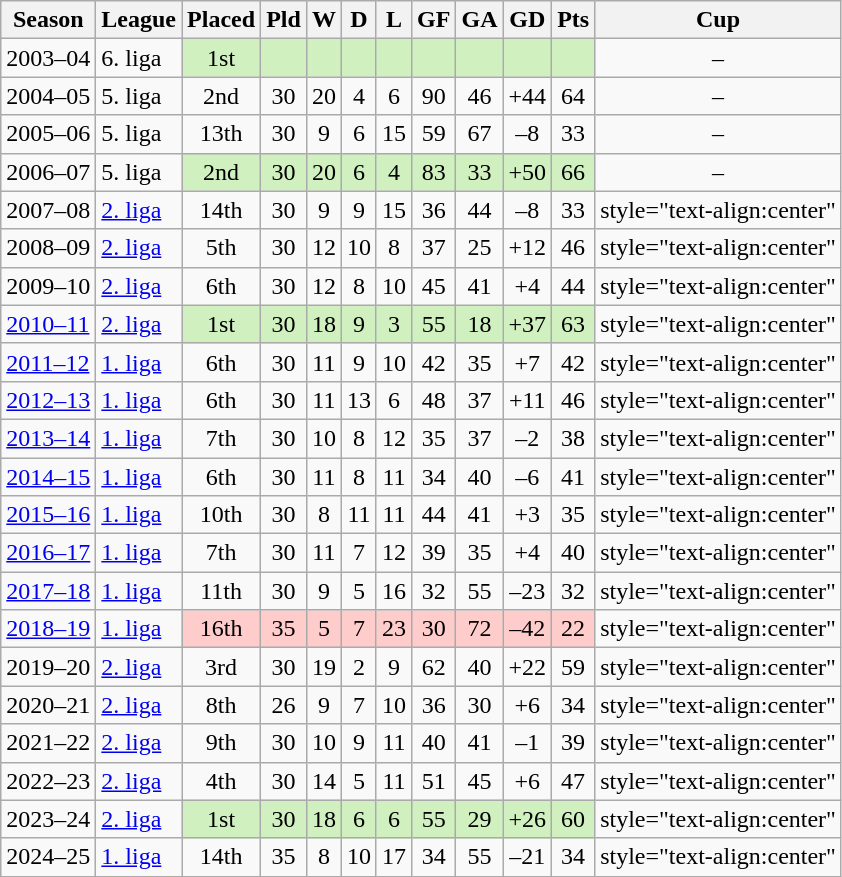<table class="wikitable sortable">
<tr>
<th>Season</th>
<th>League</th>
<th>Placed</th>
<th>Pld</th>
<th>W</th>
<th>D</th>
<th>L</th>
<th>GF</th>
<th>GA</th>
<th>GD</th>
<th>Pts</th>
<th>Cup</th>
</tr>
<tr>
<td>2003–04</td>
<td>6. liga</td>
<td style="background: #D0F0C0; text-align:center">1st</td>
<td style="background: #D0F0C0; text-align:center"></td>
<td style="background: #D0F0C0; text-align:center"></td>
<td style="background: #D0F0C0; text-align:center"></td>
<td style="background: #D0F0C0; text-align:center"></td>
<td style="background: #D0F0C0; text-align:center"></td>
<td style="background: #D0F0C0; text-align:center"></td>
<td style="background: #D0F0C0; text-align:center"></td>
<td style="background: #D0F0C0; text-align:center"></td>
<td style="text-align:center">–</td>
</tr>
<tr>
<td>2004–05</td>
<td>5. liga</td>
<td style="text-align:center">2nd</td>
<td style="text-align:center">30</td>
<td style="text-align:center">20</td>
<td style="text-align:center">4</td>
<td style="text-align:center">6</td>
<td style="text-align:center">90</td>
<td style="text-align:center">46</td>
<td style="text-align:center">+44</td>
<td style="text-align:center">64</td>
<td style="text-align:center">–</td>
</tr>
<tr>
<td>2005–06</td>
<td>5. liga</td>
<td style="text-align:center">13th</td>
<td style="text-align:center">30</td>
<td style="text-align:center">9</td>
<td style="text-align:center">6</td>
<td style="text-align:center">15</td>
<td style="text-align:center">59</td>
<td style="text-align:center">67</td>
<td style="text-align:center">–8</td>
<td style="text-align:center">33</td>
<td style="text-align:center">–</td>
</tr>
<tr>
<td>2006–07</td>
<td>5. liga</td>
<td style="background: #D0F0C0; text-align:center">2nd</td>
<td style="background: #D0F0C0; text-align:center">30</td>
<td style="background: #D0F0C0; text-align:center">20</td>
<td style="background: #D0F0C0; text-align:center">6</td>
<td style="background: #D0F0C0; text-align:center">4</td>
<td style="background: #D0F0C0; text-align:center">83</td>
<td style="background: #D0F0C0; text-align:center">33</td>
<td style="background: #D0F0C0; text-align:center">+50</td>
<td style="background: #D0F0C0; text-align:center">66</td>
<td style="text-align:center">–</td>
</tr>
<tr>
<td>2007–08</td>
<td><a href='#'>2. liga</a></td>
<td style="text-align:center">14th</td>
<td style="text-align:center">30</td>
<td style="text-align:center">9</td>
<td style="text-align:center">9</td>
<td style="text-align:center">15</td>
<td style="text-align:center">36</td>
<td style="text-align:center">44</td>
<td style="text-align:center">–8</td>
<td style="text-align:center">33</td>
<td>style="text-align:center" </td>
</tr>
<tr>
<td>2008–09</td>
<td><a href='#'>2. liga</a></td>
<td style="text-align:center">5th</td>
<td style="text-align:center">30</td>
<td style="text-align:center">12</td>
<td style="text-align:center">10</td>
<td style="text-align:center">8</td>
<td style="text-align:center">37</td>
<td style="text-align:center">25</td>
<td style="text-align:center">+12</td>
<td style="text-align:center">46</td>
<td>style="text-align:center" </td>
</tr>
<tr>
<td>2009–10</td>
<td><a href='#'>2. liga</a></td>
<td style="text-align:center">6th</td>
<td style="text-align:center">30</td>
<td style="text-align:center">12</td>
<td style="text-align:center">8</td>
<td style="text-align:center">10</td>
<td style="text-align:center">45</td>
<td style="text-align:center">41</td>
<td style="text-align:center">+4</td>
<td style="text-align:center">44</td>
<td>style="text-align:center" </td>
</tr>
<tr>
<td><a href='#'>2010–11</a></td>
<td><a href='#'>2. liga</a></td>
<td style="background: #D0F0C0; text-align:center">1st</td>
<td style="background: #D0F0C0; text-align:center">30</td>
<td style="background: #D0F0C0; text-align:center">18</td>
<td style="background: #D0F0C0; text-align:center">9</td>
<td style="background: #D0F0C0; text-align:center">3</td>
<td style="background: #D0F0C0; text-align:center">55</td>
<td style="background: #D0F0C0; text-align:center">18</td>
<td style="background: #D0F0C0; text-align:center">+37</td>
<td style="background: #D0F0C0; text-align:center">63</td>
<td>style="text-align:center" </td>
</tr>
<tr>
<td><a href='#'>2011–12</a></td>
<td><a href='#'>1. liga</a></td>
<td style="text-align:center">6th</td>
<td style="text-align:center">30</td>
<td style="text-align:center">11</td>
<td style="text-align:center">9</td>
<td style="text-align:center">10</td>
<td style="text-align:center">42</td>
<td style="text-align:center">35</td>
<td style="text-align:center">+7</td>
<td style="text-align:center">42</td>
<td>style="text-align:center" </td>
</tr>
<tr>
<td><a href='#'>2012–13</a></td>
<td><a href='#'>1. liga</a></td>
<td style="text-align:center">6th</td>
<td style="text-align:center">30</td>
<td style="text-align:center">11</td>
<td style="text-align:center">13</td>
<td style="text-align:center">6</td>
<td style="text-align:center">48</td>
<td style="text-align:center">37</td>
<td style="text-align:center">+11</td>
<td style="text-align:center">46</td>
<td>style="text-align:center" </td>
</tr>
<tr>
<td><a href='#'>2013–14</a></td>
<td><a href='#'>1. liga</a></td>
<td style="text-align:center">7th</td>
<td style="text-align:center">30</td>
<td style="text-align:center">10</td>
<td style="text-align:center">8</td>
<td style="text-align:center">12</td>
<td style="text-align:center">35</td>
<td style="text-align:center">37</td>
<td style="text-align:center">–2</td>
<td style="text-align:center">38</td>
<td>style="text-align:center" </td>
</tr>
<tr>
<td><a href='#'>2014–15</a></td>
<td><a href='#'>1. liga</a></td>
<td style="text-align:center">6th</td>
<td style="text-align:center">30</td>
<td style="text-align:center">11</td>
<td style="text-align:center">8</td>
<td style="text-align:center">11</td>
<td style="text-align:center">34</td>
<td style="text-align:center">40</td>
<td style="text-align:center">–6</td>
<td style="text-align:center">41</td>
<td>style="text-align:center" </td>
</tr>
<tr>
<td><a href='#'>2015–16</a></td>
<td><a href='#'>1. liga</a></td>
<td style="text-align:center">10th</td>
<td style="text-align:center">30</td>
<td style="text-align:center">8</td>
<td style="text-align:center">11</td>
<td style="text-align:center">11</td>
<td style="text-align:center">44</td>
<td style="text-align:center">41</td>
<td style="text-align:center">+3</td>
<td style="text-align:center">35</td>
<td>style="text-align:center" </td>
</tr>
<tr>
<td><a href='#'>2016–17</a></td>
<td><a href='#'>1. liga</a></td>
<td style="text-align:center">7th</td>
<td style="text-align:center">30</td>
<td style="text-align:center">11</td>
<td style="text-align:center">7</td>
<td style="text-align:center">12</td>
<td style="text-align:center">39</td>
<td style="text-align:center">35</td>
<td style="text-align:center">+4</td>
<td style="text-align:center">40</td>
<td>style="text-align:center" </td>
</tr>
<tr>
<td><a href='#'>2017–18</a></td>
<td><a href='#'>1. liga</a></td>
<td style="text-align:center">11th</td>
<td style="text-align:center">30</td>
<td style="text-align:center">9</td>
<td style="text-align:center">5</td>
<td style="text-align:center">16</td>
<td style="text-align:center">32</td>
<td style="text-align:center">55</td>
<td style="text-align:center">–23</td>
<td style="text-align:center">32</td>
<td>style="text-align:center" </td>
</tr>
<tr>
<td><a href='#'>2018–19</a></td>
<td><a href='#'>1. liga</a></td>
<td style="background: #FFCCCC; text-align:center">16th</td>
<td style="background: #FFCCCC; text-align:center">35</td>
<td style="background: #FFCCCC; text-align:center">5</td>
<td style="background: #FFCCCC; text-align:center">7</td>
<td style="background: #FFCCCC; text-align:center">23</td>
<td style="background: #FFCCCC; text-align:center">30</td>
<td style="background: #FFCCCC; text-align:center">72</td>
<td style="background: #FFCCCC; text-align:center">–42</td>
<td style="background: #FFCCCC; text-align:center">22</td>
<td>style="text-align:center" </td>
</tr>
<tr>
<td>2019–20</td>
<td><a href='#'>2. liga</a></td>
<td style="text-align:center">3rd</td>
<td style="text-align:center">30</td>
<td style="text-align:center">19</td>
<td style="text-align:center">2</td>
<td style="text-align:center">9</td>
<td style="text-align:center">62</td>
<td style="text-align:center">40</td>
<td style="text-align:center">+22</td>
<td style="text-align:center">59</td>
<td>style="text-align:center" </td>
</tr>
<tr>
<td>2020–21</td>
<td><a href='#'>2. liga</a></td>
<td style="text-align:center">8th</td>
<td style="text-align:center">26</td>
<td style="text-align:center">9</td>
<td style="text-align:center">7</td>
<td style="text-align:center">10</td>
<td style="text-align:center">36</td>
<td style="text-align:center">30</td>
<td style="text-align:center">+6</td>
<td style="text-align:center">34</td>
<td>style="text-align:center" </td>
</tr>
<tr>
<td>2021–22</td>
<td><a href='#'>2. liga</a></td>
<td style="text-align:center">9th</td>
<td style="text-align:center">30</td>
<td style="text-align:center">10</td>
<td style="text-align:center">9</td>
<td style="text-align:center">11</td>
<td style="text-align:center">40</td>
<td style="text-align:center">41</td>
<td style="text-align:center">–1</td>
<td style="text-align:center">39</td>
<td>style="text-align:center" </td>
</tr>
<tr>
<td>2022–23</td>
<td><a href='#'>2. liga</a></td>
<td style="text-align:center">4th</td>
<td style="text-align:center">30</td>
<td style="text-align:center">14</td>
<td style="text-align:center">5</td>
<td style="text-align:center">11</td>
<td style="text-align:center">51</td>
<td style="text-align:center">45</td>
<td style="text-align:center">+6</td>
<td style="text-align:center">47</td>
<td>style="text-align:center" </td>
</tr>
<tr>
<td>2023–24</td>
<td><a href='#'>2. liga</a></td>
<td style="background: #D0F0C0; text-align:center">1st</td>
<td style="background: #D0F0C0; text-align:center">30</td>
<td style="background: #D0F0C0; text-align:center">18</td>
<td style="background: #D0F0C0; text-align:center">6</td>
<td style="background: #D0F0C0; text-align:center">6</td>
<td style="background: #D0F0C0; text-align:center">55</td>
<td style="background: #D0F0C0; text-align:center">29</td>
<td style="background: #D0F0C0; text-align:center">+26</td>
<td style="background: #D0F0C0; text-align:center">60</td>
<td>style="text-align:center" </td>
</tr>
<tr>
<td>2024–25</td>
<td><a href='#'>1. liga</a></td>
<td style="text-align:center">14th</td>
<td style="text-align:center">35</td>
<td style="text-align:center">8</td>
<td style="text-align:center">10</td>
<td style="text-align:center">17</td>
<td style="text-align:center">34</td>
<td style="text-align:center">55</td>
<td style="text-align:center">–21</td>
<td style="text-align:center">34</td>
<td>style="text-align:center" </td>
</tr>
</table>
